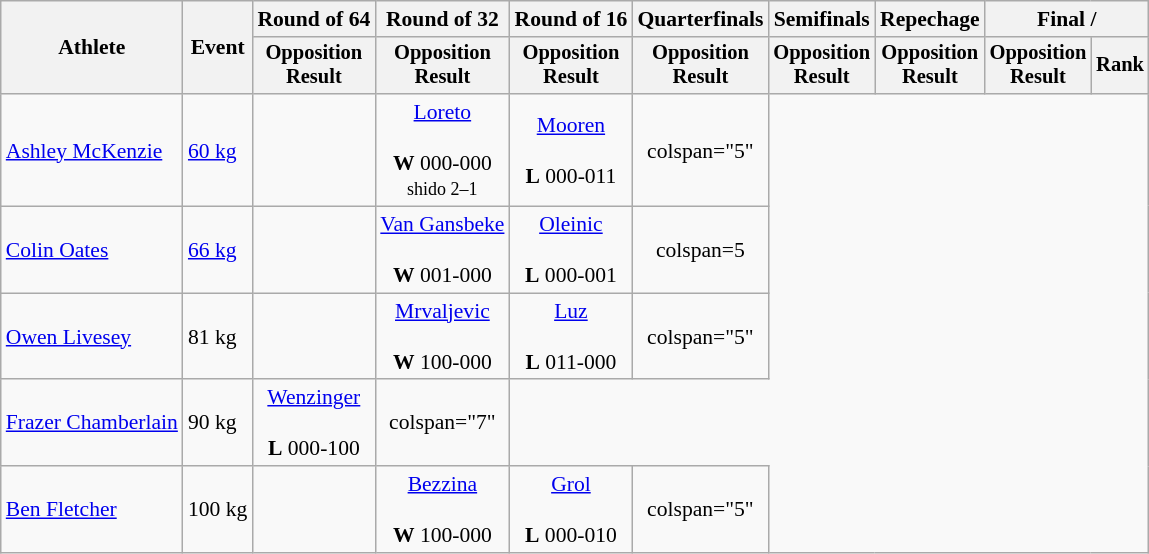<table class="wikitable" style="font-size:90%">
<tr>
<th rowspan=2>Athlete</th>
<th rowspan=2>Event</th>
<th>Round of 64</th>
<th>Round of 32</th>
<th>Round of 16</th>
<th>Quarterfinals</th>
<th>Semifinals</th>
<th>Repechage</th>
<th colspan=2>Final / </th>
</tr>
<tr style="font-size:95%">
<th>Opposition<br>Result</th>
<th>Opposition<br>Result</th>
<th>Opposition<br>Result</th>
<th>Opposition<br>Result</th>
<th>Opposition<br>Result</th>
<th>Opposition<br>Result</th>
<th>Opposition<br>Result</th>
<th>Rank</th>
</tr>
<tr align=center>
<td align=left><a href='#'>Ashley McKenzie</a></td>
<td align=left><a href='#'>60 kg</a></td>
<td></td>
<td><a href='#'>Loreto</a><br><br> <strong>W</strong> 000-000<br> <small>shido 2–1</small></td>
<td><a href='#'>Mooren</a><br><br> <strong>L</strong> 000-011</td>
<td>colspan="5" </td>
</tr>
<tr align=center>
<td align=left><a href='#'>Colin Oates</a></td>
<td align=left><a href='#'>66 kg</a></td>
<td></td>
<td><a href='#'>Van Gansbeke</a><br><br> <strong>W</strong> 001-000</td>
<td><a href='#'>Oleinic</a><br><br> <strong>L</strong> 000-001</td>
<td>colspan=5 </td>
</tr>
<tr align=center>
<td align=left><a href='#'>Owen Livesey</a></td>
<td align=left>81 kg</td>
<td></td>
<td><a href='#'>Mrvaljevic</a><br><br> <strong>W</strong> 100-000</td>
<td><a href='#'>Luz</a><br><br> <strong>L</strong> 011-000</td>
<td>colspan="5" </td>
</tr>
<tr align=center>
<td align=left><a href='#'>Frazer Chamberlain</a></td>
<td align=left>90 kg</td>
<td><a href='#'>Wenzinger</a><br><br> <strong>L</strong> 000-100</td>
<td>colspan="7" </td>
</tr>
<tr align=center>
<td align=left><a href='#'>Ben Fletcher</a></td>
<td align=left>100 kg</td>
<td></td>
<td><a href='#'>Bezzina</a><br><br> <strong>W</strong> 100-000</td>
<td><a href='#'>Grol</a><br><br> <strong>L</strong> 000-010</td>
<td>colspan="5" </td>
</tr>
</table>
